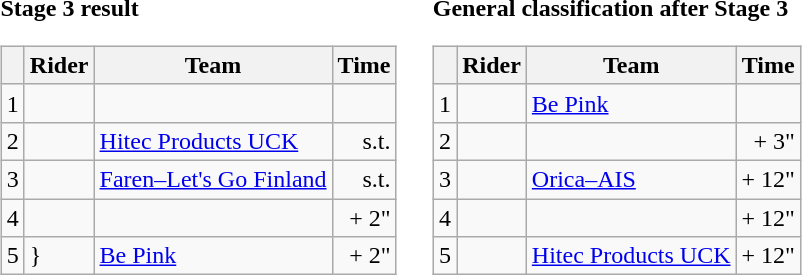<table>
<tr>
<td><strong>Stage 3 result</strong><br><table class="wikitable">
<tr>
<th></th>
<th>Rider</th>
<th>Team</th>
<th>Time</th>
</tr>
<tr>
<td>1</td>
<td></td>
<td></td>
<td align="right"></td>
</tr>
<tr>
<td>2</td>
<td></td>
<td><a href='#'>Hitec Products UCK</a></td>
<td align="right">s.t.</td>
</tr>
<tr>
<td>3</td>
<td></td>
<td><a href='#'>Faren–Let's Go Finland</a></td>
<td align="right">s.t.</td>
</tr>
<tr>
<td>4</td>
<td></td>
<td></td>
<td align="right">+ 2"</td>
</tr>
<tr>
<td>5</td>
<td>}</td>
<td><a href='#'>Be Pink</a></td>
<td align="right">+ 2"</td>
</tr>
</table>
</td>
<td></td>
<td><strong>General classification after Stage 3</strong><br><table class="wikitable">
<tr>
<th></th>
<th>Rider</th>
<th>Team</th>
<th>Time</th>
</tr>
<tr>
<td>1</td>
<td></td>
<td><a href='#'>Be Pink</a></td>
<td align="right"></td>
</tr>
<tr>
<td>2</td>
<td></td>
<td></td>
<td align="right">+ 3"</td>
</tr>
<tr>
<td>3</td>
<td></td>
<td><a href='#'>Orica–AIS</a></td>
<td align="right">+ 12"</td>
</tr>
<tr>
<td>4</td>
<td></td>
<td></td>
<td align="right">+ 12"</td>
</tr>
<tr>
<td>5</td>
<td></td>
<td><a href='#'>Hitec Products UCK</a></td>
<td align="right">+ 12"</td>
</tr>
</table>
</td>
</tr>
</table>
